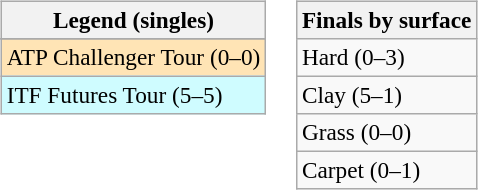<table>
<tr valign=top>
<td><br><table class=wikitable style=font-size:97%>
<tr>
<th>Legend (singles)</th>
</tr>
<tr bgcolor=e5d1cb>
</tr>
<tr bgcolor=moccasin>
<td>ATP Challenger Tour (0–0)</td>
</tr>
<tr bgcolor=cffcff>
<td>ITF Futures Tour (5–5)</td>
</tr>
</table>
</td>
<td><br><table class=wikitable style=font-size:97%>
<tr>
<th>Finals by surface</th>
</tr>
<tr>
<td>Hard (0–3)</td>
</tr>
<tr>
<td>Clay (5–1)</td>
</tr>
<tr>
<td>Grass (0–0)</td>
</tr>
<tr>
<td>Carpet (0–1)</td>
</tr>
</table>
</td>
</tr>
</table>
